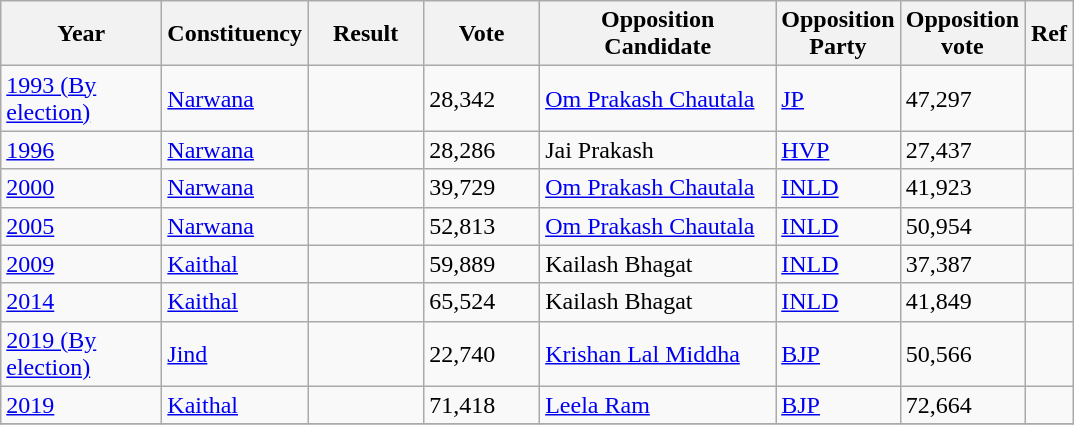<table class="sortable wikitable">
<tr>
<th width=100>Year</th>
<th width=80>Constituency</th>
<th width=70>Result</th>
<th width=70>Vote</th>
<th width=150>Opposition Candidate</th>
<th width=70>Opposition Party</th>
<th width=70>Opposition vote</th>
<th width=25>Ref</th>
</tr>
<tr>
<td><a href='#'>1993 (By election)</a></td>
<td><a href='#'>Narwana</a></td>
<td></td>
<td>28,342</td>
<td><a href='#'>Om Prakash Chautala</a></td>
<td><a href='#'>JP</a></td>
<td>47,297</td>
<td></td>
</tr>
<tr>
<td><a href='#'>1996</a></td>
<td><a href='#'>Narwana</a></td>
<td></td>
<td>28,286</td>
<td>Jai Prakash</td>
<td><a href='#'>HVP</a></td>
<td>27,437</td>
<td></td>
</tr>
<tr>
<td><a href='#'>2000</a></td>
<td><a href='#'>Narwana</a></td>
<td></td>
<td>39,729</td>
<td><a href='#'>Om Prakash Chautala</a></td>
<td><a href='#'>INLD</a></td>
<td>41,923</td>
<td></td>
</tr>
<tr>
<td><a href='#'>2005</a></td>
<td><a href='#'>Narwana</a></td>
<td></td>
<td>52,813</td>
<td><a href='#'>Om Prakash Chautala</a></td>
<td><a href='#'>INLD</a></td>
<td>50,954</td>
<td></td>
</tr>
<tr>
<td><a href='#'>2009</a></td>
<td><a href='#'>Kaithal</a></td>
<td></td>
<td>59,889</td>
<td>Kailash Bhagat</td>
<td><a href='#'>INLD</a></td>
<td>37,387</td>
<td></td>
</tr>
<tr>
<td><a href='#'>2014</a></td>
<td><a href='#'>Kaithal</a></td>
<td></td>
<td>65,524</td>
<td>Kailash Bhagat</td>
<td><a href='#'>INLD</a></td>
<td>41,849</td>
<td></td>
</tr>
<tr>
<td><a href='#'>2019 (By election)</a></td>
<td><a href='#'>Jind</a></td>
<td></td>
<td>22,740</td>
<td><a href='#'>Krishan Lal Middha</a></td>
<td><a href='#'>BJP</a></td>
<td>50,566</td>
<td></td>
</tr>
<tr>
<td><a href='#'>2019</a></td>
<td><a href='#'>Kaithal</a></td>
<td></td>
<td>71,418</td>
<td><a href='#'>Leela Ram</a></td>
<td><a href='#'>BJP</a></td>
<td>72,664</td>
<td></td>
</tr>
<tr>
</tr>
</table>
